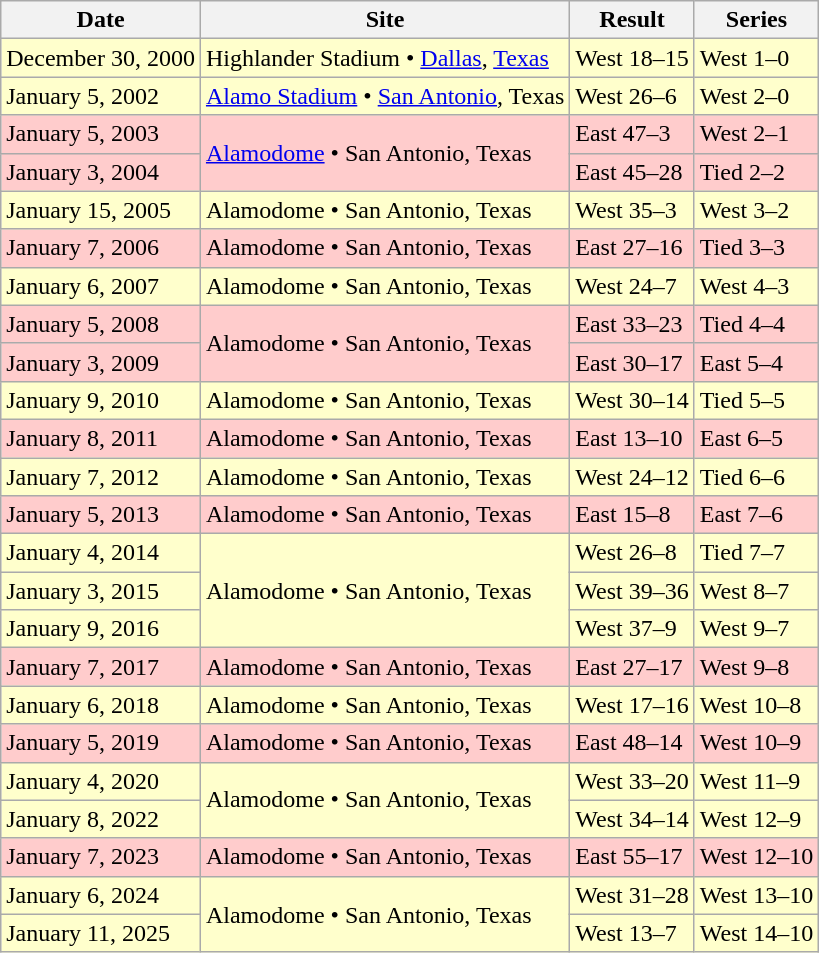<table class="wikitable">
<tr>
<th>Date</th>
<th>Site</th>
<th>Result</th>
<th>Series</th>
</tr>
<tr style="background: #ffffcc;">
<td>December 30, 2000</td>
<td>Highlander Stadium • <a href='#'>Dallas</a>, <a href='#'>Texas</a></td>
<td>West 18–15</td>
<td>West 1–0</td>
</tr>
<tr style="background: #ffffcc;">
<td>January 5, 2002</td>
<td><a href='#'>Alamo Stadium</a> • <a href='#'>San Antonio</a>, Texas</td>
<td>West 26–6</td>
<td>West 2–0</td>
</tr>
<tr style="background: #ffcccc;">
<td>January 5, 2003</td>
<td rowspan="2"><a href='#'>Alamodome</a> • San Antonio, Texas</td>
<td>East 47–3</td>
<td>West 2–1</td>
</tr>
<tr style="background: #ffcccc;">
<td>January 3, 2004</td>
<td>East 45–28</td>
<td>Tied 2–2</td>
</tr>
<tr style="background: #ffffcc;">
<td>January 15, 2005</td>
<td>Alamodome • San Antonio, Texas</td>
<td>West 35–3</td>
<td>West 3–2</td>
</tr>
<tr style="background: #ffcccc;">
<td>January 7, 2006</td>
<td>Alamodome • San Antonio, Texas</td>
<td>East 27–16</td>
<td>Tied 3–3</td>
</tr>
<tr style="background: #ffffcc;">
<td>January 6, 2007</td>
<td>Alamodome • San Antonio, Texas</td>
<td>West 24–7</td>
<td>West 4–3</td>
</tr>
<tr style="background: #ffcccc;">
<td>January 5, 2008</td>
<td rowspan="2">Alamodome • San Antonio, Texas</td>
<td>East 33–23</td>
<td>Tied 4–4</td>
</tr>
<tr style="background: #ffcccc;">
<td>January 3, 2009</td>
<td>East 30–17</td>
<td>East 5–4</td>
</tr>
<tr style="background: #ffffcc;">
<td>January 9, 2010</td>
<td>Alamodome • San Antonio, Texas</td>
<td>West 30–14</td>
<td>Tied 5–5</td>
</tr>
<tr style="background: #ffcccc;">
<td>January 8, 2011</td>
<td>Alamodome • San Antonio, Texas</td>
<td>East 13–10</td>
<td>East 6–5</td>
</tr>
<tr style="background: #ffffcc;">
<td>January 7, 2012</td>
<td>Alamodome • San Antonio, Texas</td>
<td>West 24–12</td>
<td>Tied 6–6</td>
</tr>
<tr style="background: #ffcccc;">
<td>January 5, 2013</td>
<td>Alamodome • San Antonio, Texas</td>
<td>East 15–8</td>
<td>East 7–6</td>
</tr>
<tr style="background: #ffffcc;">
<td>January 4, 2014</td>
<td rowspan="3">Alamodome • San Antonio, Texas</td>
<td>West 26–8</td>
<td>Tied 7–7</td>
</tr>
<tr style="background: #ffffcc;">
<td>January 3, 2015</td>
<td>West 39–36</td>
<td>West 8–7</td>
</tr>
<tr style="background: #ffffcc;">
<td>January 9, 2016</td>
<td>West 37–9</td>
<td>West 9–7</td>
</tr>
<tr style="background: #ffcccc;">
<td>January 7, 2017</td>
<td>Alamodome • San Antonio, Texas</td>
<td>East 27–17</td>
<td>West 9–8</td>
</tr>
<tr style="background: #ffffcc;">
<td>January 6, 2018</td>
<td>Alamodome • San Antonio, Texas</td>
<td>West 17–16</td>
<td>West 10–8</td>
</tr>
<tr style="background: #ffcccc;">
<td>January 5, 2019</td>
<td>Alamodome • San Antonio, Texas</td>
<td>East 48–14</td>
<td>West 10–9</td>
</tr>
<tr style="background: #ffffcc;">
<td>January 4, 2020</td>
<td rowspan="2">Alamodome • San Antonio, Texas</td>
<td>West 33–20</td>
<td>West 11–9</td>
</tr>
<tr style="background: #ffffcc;">
<td>January 8, 2022</td>
<td>West 34–14</td>
<td>West 12–9</td>
</tr>
<tr style="background: #ffcccc;">
<td>January 7, 2023</td>
<td>Alamodome • San Antonio, Texas</td>
<td>East 55–17</td>
<td>West 12–10</td>
</tr>
<tr style="background: #ffffcc;">
<td>January 6, 2024</td>
<td rowspan="2">Alamodome • San Antonio, Texas</td>
<td>West 31–28</td>
<td>West 13–10</td>
</tr>
<tr style="background: #ffffcc;">
<td>January 11, 2025</td>
<td>West 13–7</td>
<td>West 14–10</td>
</tr>
</table>
